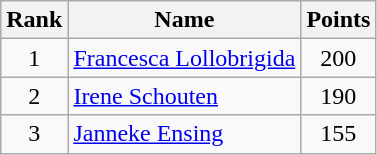<table class="wikitable" border="1">
<tr>
<th width=30>Rank</th>
<th>Name</th>
<th width=25>Points</th>
</tr>
<tr align="center">
<td>1</td>
<td align="left"> <a href='#'>Francesca Lollobrigida</a></td>
<td>200</td>
</tr>
<tr align="center">
<td>2</td>
<td align="left"> <a href='#'>Irene Schouten</a></td>
<td>190</td>
</tr>
<tr align="center">
<td>3</td>
<td align="left"> <a href='#'>Janneke Ensing</a></td>
<td>155</td>
</tr>
</table>
